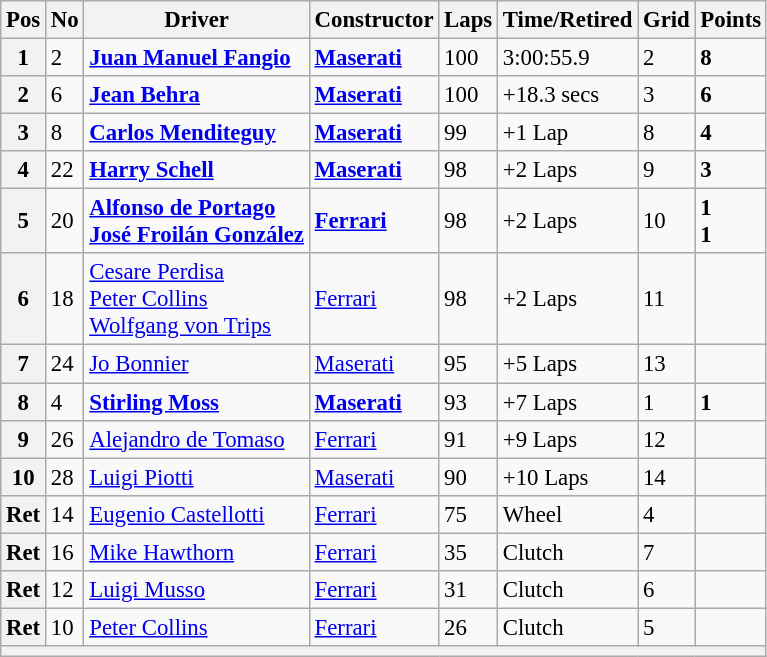<table class="wikitable" style="font-size: 95%;">
<tr>
<th>Pos</th>
<th>No</th>
<th>Driver</th>
<th>Constructor</th>
<th>Laps</th>
<th>Time/Retired</th>
<th>Grid</th>
<th>Points</th>
</tr>
<tr>
<th>1</th>
<td>2</td>
<td> <strong><a href='#'>Juan Manuel Fangio</a></strong></td>
<td><strong><a href='#'>Maserati</a></strong></td>
<td>100</td>
<td>3:00:55.9</td>
<td>2</td>
<td><strong>8</strong></td>
</tr>
<tr>
<th>2</th>
<td>6</td>
<td> <strong><a href='#'>Jean Behra</a></strong></td>
<td><strong><a href='#'>Maserati</a></strong></td>
<td>100</td>
<td>+18.3 secs</td>
<td>3</td>
<td><strong>6</strong></td>
</tr>
<tr>
<th>3</th>
<td>8</td>
<td> <strong><a href='#'>Carlos Menditeguy</a></strong></td>
<td><strong><a href='#'>Maserati</a></strong></td>
<td>99</td>
<td>+1 Lap</td>
<td>8</td>
<td><strong>4</strong></td>
</tr>
<tr>
<th>4</th>
<td>22</td>
<td> <strong><a href='#'>Harry Schell</a></strong></td>
<td><strong><a href='#'>Maserati</a></strong></td>
<td>98</td>
<td>+2 Laps</td>
<td>9</td>
<td><strong>3</strong></td>
</tr>
<tr>
<th>5</th>
<td>20</td>
<td> <strong><a href='#'>Alfonso de Portago</a></strong><br> <strong><a href='#'>José Froilán González</a></strong></td>
<td><strong><a href='#'>Ferrari</a></strong></td>
<td>98</td>
<td>+2 Laps</td>
<td>10</td>
<td><strong>1</strong><br><strong>1</strong></td>
</tr>
<tr>
<th>6</th>
<td>18</td>
<td> <a href='#'>Cesare Perdisa</a><br> <a href='#'>Peter Collins</a><br> <a href='#'>Wolfgang von Trips</a></td>
<td><a href='#'>Ferrari</a></td>
<td>98</td>
<td>+2 Laps</td>
<td>11</td>
<td></td>
</tr>
<tr>
<th>7</th>
<td>24</td>
<td> <a href='#'>Jo Bonnier</a></td>
<td><a href='#'>Maserati</a></td>
<td>95</td>
<td>+5 Laps</td>
<td>13</td>
<td></td>
</tr>
<tr>
<th>8</th>
<td>4</td>
<td> <strong><a href='#'>Stirling Moss</a></strong></td>
<td><strong><a href='#'>Maserati</a></strong></td>
<td>93</td>
<td>+7 Laps</td>
<td>1</td>
<td><strong>1</strong></td>
</tr>
<tr>
<th>9</th>
<td>26</td>
<td> <a href='#'>Alejandro de Tomaso</a></td>
<td><a href='#'>Ferrari</a></td>
<td>91</td>
<td>+9 Laps</td>
<td>12</td>
<td></td>
</tr>
<tr>
<th>10</th>
<td>28</td>
<td> <a href='#'>Luigi Piotti</a></td>
<td><a href='#'>Maserati</a></td>
<td>90</td>
<td>+10 Laps</td>
<td>14</td>
<td></td>
</tr>
<tr>
<th>Ret</th>
<td>14</td>
<td> <a href='#'>Eugenio Castellotti</a></td>
<td><a href='#'>Ferrari</a></td>
<td>75</td>
<td>Wheel</td>
<td>4</td>
<td></td>
</tr>
<tr>
<th>Ret</th>
<td>16</td>
<td> <a href='#'>Mike Hawthorn</a></td>
<td><a href='#'>Ferrari</a></td>
<td>35</td>
<td>Clutch</td>
<td>7</td>
<td></td>
</tr>
<tr>
<th>Ret</th>
<td>12</td>
<td> <a href='#'>Luigi Musso</a></td>
<td><a href='#'>Ferrari</a></td>
<td>31</td>
<td>Clutch</td>
<td>6</td>
<td></td>
</tr>
<tr>
<th>Ret</th>
<td>10</td>
<td> <a href='#'>Peter Collins</a></td>
<td><a href='#'>Ferrari</a></td>
<td>26</td>
<td>Clutch</td>
<td>5</td>
<td></td>
</tr>
<tr>
<th colspan="8"></th>
</tr>
</table>
